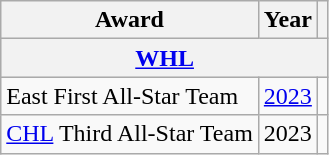<table class="wikitable">
<tr>
<th>Award</th>
<th>Year</th>
<th></th>
</tr>
<tr ALIGN="center" bgcolor="#e0e0e0">
<th colspan="3"><a href='#'>WHL</a></th>
</tr>
<tr>
<td>East First All-Star Team</td>
<td><a href='#'>2023</a></td>
<td></td>
</tr>
<tr>
<td><a href='#'>CHL</a> Third All-Star Team</td>
<td>2023</td>
<td></td>
</tr>
</table>
